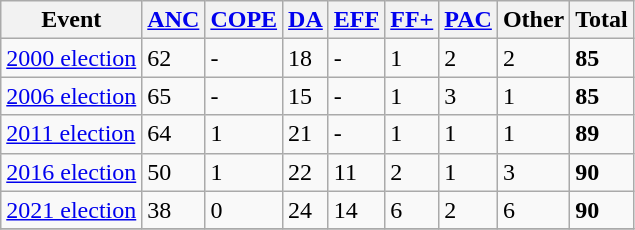<table class="wikitable">
<tr>
<th>Event</th>
<th><a href='#'>ANC</a></th>
<th><a href='#'>COPE</a></th>
<th><a href='#'>DA</a></th>
<th><a href='#'>EFF</a></th>
<th><a href='#'>FF+</a></th>
<th><a href='#'>PAC</a></th>
<th>Other</th>
<th>Total</th>
</tr>
<tr>
<td><a href='#'>2000 election</a></td>
<td>62</td>
<td>-</td>
<td>18</td>
<td>-</td>
<td>1</td>
<td>2</td>
<td>2</td>
<td><strong>85</strong></td>
</tr>
<tr>
<td><a href='#'>2006 election</a></td>
<td>65</td>
<td>-</td>
<td>15</td>
<td>-</td>
<td>1</td>
<td>3</td>
<td>1</td>
<td><strong>85</strong></td>
</tr>
<tr>
<td><a href='#'>2011 election</a></td>
<td>64</td>
<td>1</td>
<td>21</td>
<td>-</td>
<td>1</td>
<td>1</td>
<td>1</td>
<td><strong>89</strong></td>
</tr>
<tr>
<td><a href='#'>2016 election</a></td>
<td>50</td>
<td>1</td>
<td>22</td>
<td>11</td>
<td>2</td>
<td>1</td>
<td>3</td>
<td><strong>90</strong></td>
</tr>
<tr>
<td><a href='#'>2021 election</a></td>
<td>38</td>
<td>0</td>
<td>24</td>
<td>14</td>
<td>6</td>
<td>2</td>
<td>6</td>
<td><strong>90</strong></td>
</tr>
<tr>
</tr>
</table>
